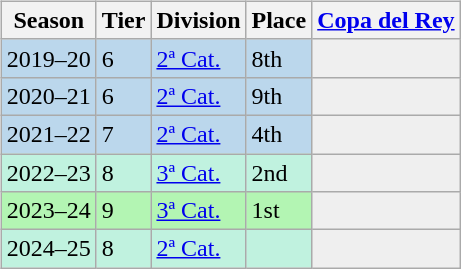<table>
<tr>
<td valign="top" width=0%><br><table class="wikitable">
<tr style="background:#f0f6fa;">
<th>Season</th>
<th>Tier</th>
<th>Division</th>
<th>Place</th>
<th><a href='#'>Copa del Rey</a></th>
</tr>
<tr>
<td style="background:#BBD7EC;">2019–20</td>
<td style="background:#BBD7EC;">6</td>
<td style="background:#BBD7EC;"><a href='#'>2ª Cat.</a></td>
<td style="background:#BBD7EC;">8th</td>
<td style="background:#efefef;"></td>
</tr>
<tr>
<td style="background:#BBD7EC;">2020–21</td>
<td style="background:#BBD7EC;">6</td>
<td style="background:#BBD7EC;"><a href='#'>2ª Cat.</a></td>
<td style="background:#BBD7EC;">9th</td>
<td style="background:#efefef;"></td>
</tr>
<tr>
<td style="background:#BBD7EC;">2021–22</td>
<td style="background:#BBD7EC;">7</td>
<td style="background:#BBD7EC;"><a href='#'>2ª Cat.</a></td>
<td style="background:#BBD7EC;">4th</td>
<td style="background:#efefef;"></td>
</tr>
<tr>
<td style="background:#C0F2DF;">2022–23</td>
<td style="background:#C0F2DF;">8</td>
<td style="background:#C0F2DF;"><a href='#'>3ª Cat.</a></td>
<td style="background:#C0F2DF;">2nd</td>
<th style="background:#efefef;"></th>
</tr>
<tr>
<td style="background:#B3F5B3;">2023–24</td>
<td style="background:#B3F5B3;">9</td>
<td style="background:#B3F5B3;"><a href='#'>3ª Cat.</a></td>
<td style="background:#B3F5B3;">1st</td>
<th style="background:#efefef;"></th>
</tr>
<tr>
<td style="background:#C0F2DF;">2024–25</td>
<td style="background:#C0F2DF;">8</td>
<td style="background:#C0F2DF;"><a href='#'>2ª Cat.</a></td>
<td style="background:#C0F2DF;"></td>
<th style="background:#efefef;"></th>
</tr>
</table>
</td>
</tr>
</table>
